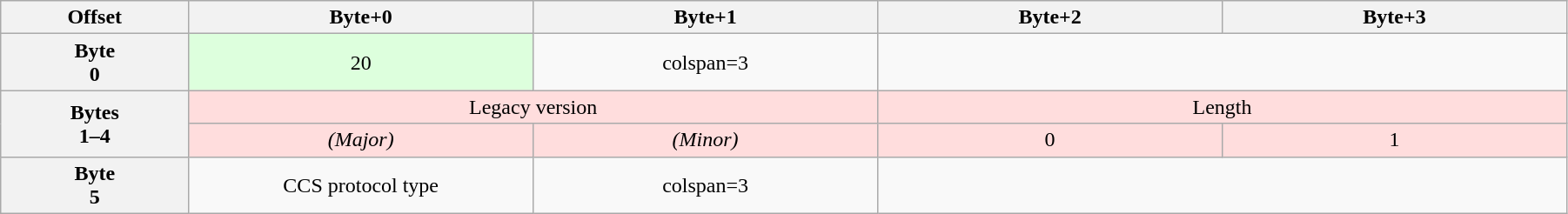<table class="wikitable"style=width:95%;text-align:center>
<tr>
<th scope=col>Offset</th>
<th scope=col style=width:22%>Byte+0</th>
<th scope=col style=width:22%>Byte+1</th>
<th scope=col style=width:22%>Byte+2</th>
<th scope=col style=width:22%>Byte+3</th>
</tr>
<tr>
<th scope=row>Byte<br>0</th>
<td style=background:#dfd>20</td>
<td>colspan=3</td>
</tr>
<tr>
<th scope=row rowspan=2>Bytes<br>1–4</th>
<td colspan=2 style=background:#fdd>Legacy version</td>
<td colspan=2 style=background:#fdd>Length</td>
</tr>
<tr style=background:#fdd>
<td><em>(Major)</em></td>
<td><em>(Minor)</em></td>
<td>0</td>
<td>1</td>
</tr>
<tr>
<th>Byte<br>5</th>
<td>CCS protocol type</td>
<td>colspan=3</td>
</tr>
</table>
